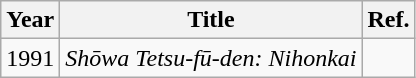<table class="wikitable">
<tr>
<th>Year</th>
<th>Title</th>
<th>Ref.</th>
</tr>
<tr>
<td>1991</td>
<td><em>Shōwa Tetsu-fū-den: Nihonkai</em></td>
<td></td>
</tr>
</table>
